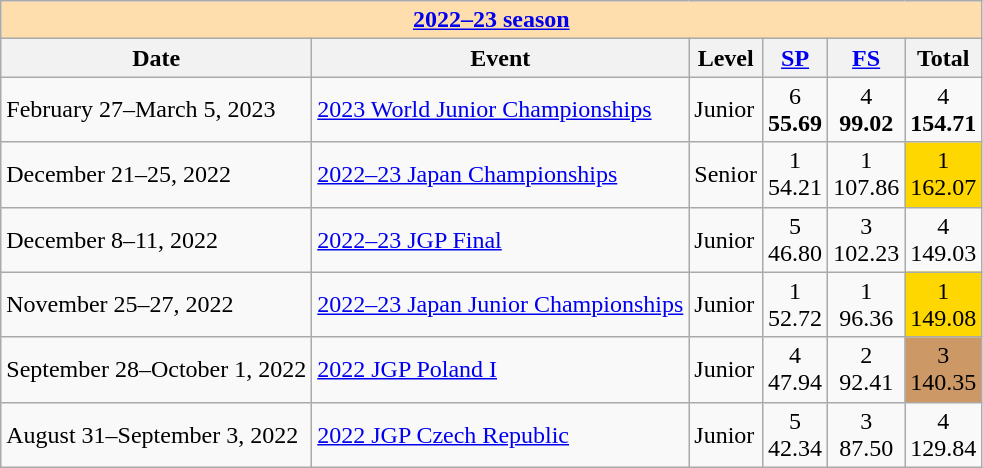<table class="wikitable">
<tr>
<th style="background-color: #ffdead;" colspan=6><a href='#'>2022–23 season</a></th>
</tr>
<tr>
<th>Date</th>
<th>Event</th>
<th>Level</th>
<th><a href='#'>SP</a></th>
<th><a href='#'>FS</a></th>
<th>Total</th>
</tr>
<tr>
<td>February 27–March 5, 2023</td>
<td><a href='#'>2023 World Junior Championships</a></td>
<td>Junior</td>
<td align="center">6 <br> <strong>55.69</strong></td>
<td align="center">4 <br> <strong>99.02</strong></td>
<td align="center">4 <br> <strong>154.71</strong></td>
</tr>
<tr>
<td>December 21–25, 2022</td>
<td><a href='#'>2022–23 Japan Championships</a></td>
<td>Senior</td>
<td align=center>1 <br> 54.21</td>
<td align=center>1 <br> 107.86</td>
<td align=center bgcolor=gold>1 <br> 162.07</td>
</tr>
<tr>
<td>December 8–11, 2022</td>
<td><a href='#'>2022–23 JGP Final</a></td>
<td>Junior</td>
<td align=center>5 <br> 46.80</td>
<td align=center>3 <br> 102.23</td>
<td align=center>4 <br> 149.03</td>
</tr>
<tr>
<td>November 25–27, 2022</td>
<td><a href='#'>2022–23 Japan Junior Championships</a></td>
<td>Junior</td>
<td align=center>1 <br> 52.72</td>
<td align=center>1 <br> 96.36</td>
<td align=center bgcolor=gold>1 <br> 149.08</td>
</tr>
<tr>
<td>September 28–October 1, 2022</td>
<td><a href='#'>2022 JGP Poland I</a></td>
<td>Junior</td>
<td align=center>4 <br> 47.94</td>
<td align=center>2 <br> 92.41</td>
<td align=center bgcolor=cc9966>3 <br> 140.35</td>
</tr>
<tr>
<td>August 31–September 3, 2022</td>
<td><a href='#'>2022 JGP Czech Republic</a></td>
<td>Junior</td>
<td align=center>5 <br> 42.34</td>
<td align=center>3 <br> 87.50</td>
<td align=center>4 <br> 129.84</td>
</tr>
</table>
